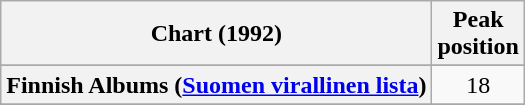<table class="wikitable sortable plainrowheaders">
<tr>
<th scope="col">Chart (1992)</th>
<th scope="col">Peak<br>position</th>
</tr>
<tr>
</tr>
<tr>
</tr>
<tr>
</tr>
<tr>
</tr>
<tr>
<th scope="row">Finnish Albums (<a href='#'>Suomen virallinen lista</a>)</th>
<td style="text-align:center;">18</td>
</tr>
<tr>
</tr>
<tr>
</tr>
<tr>
</tr>
<tr>
</tr>
<tr>
</tr>
<tr>
</tr>
<tr>
</tr>
</table>
